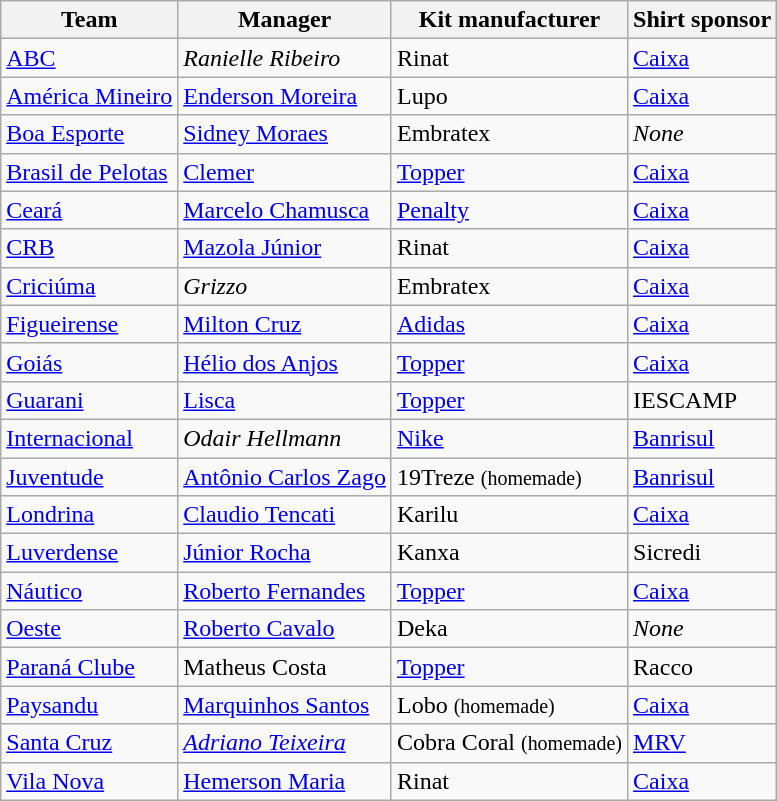<table class="wikitable sortable">
<tr>
<th>Team</th>
<th>Manager</th>
<th>Kit manufacturer</th>
<th>Shirt sponsor</th>
</tr>
<tr>
<td><a href='#'>ABC</a></td>
<td> <em>Ranielle Ribeiro</em></td>
<td> Rinat</td>
<td> <a href='#'>Caixa</a></td>
</tr>
<tr>
<td><a href='#'>América Mineiro</a></td>
<td> <a href='#'>Enderson Moreira</a></td>
<td> Lupo</td>
<td> <a href='#'>Caixa</a></td>
</tr>
<tr>
<td><a href='#'>Boa Esporte</a></td>
<td> <a href='#'>Sidney Moraes</a></td>
<td> Embratex</td>
<td><em>None</em></td>
</tr>
<tr>
<td><a href='#'>Brasil de Pelotas</a></td>
<td> <a href='#'>Clemer</a></td>
<td> <a href='#'>Topper</a></td>
<td> <a href='#'>Caixa</a></td>
</tr>
<tr>
<td><a href='#'>Ceará</a></td>
<td> <a href='#'>Marcelo Chamusca</a></td>
<td> <a href='#'>Penalty</a></td>
<td> <a href='#'>Caixa</a></td>
</tr>
<tr>
<td><a href='#'>CRB</a></td>
<td> <a href='#'>Mazola Júnior</a></td>
<td> Rinat</td>
<td> <a href='#'>Caixa</a></td>
</tr>
<tr>
<td><a href='#'>Criciúma</a></td>
<td> <em>Grizzo</em></td>
<td> Embratex</td>
<td> <a href='#'>Caixa</a></td>
</tr>
<tr>
<td><a href='#'>Figueirense</a></td>
<td> <a href='#'>Milton Cruz</a></td>
<td> <a href='#'>Adidas</a></td>
<td> <a href='#'>Caixa</a></td>
</tr>
<tr>
<td><a href='#'>Goiás</a></td>
<td> <a href='#'>Hélio dos Anjos</a></td>
<td> <a href='#'>Topper</a></td>
<td> <a href='#'>Caixa</a></td>
</tr>
<tr>
<td><a href='#'>Guarani</a></td>
<td> <a href='#'>Lisca</a></td>
<td> <a href='#'>Topper</a></td>
<td> IESCAMP</td>
</tr>
<tr>
<td><a href='#'>Internacional</a></td>
<td> <em>Odair Hellmann</em></td>
<td> <a href='#'>Nike</a></td>
<td> <a href='#'>Banrisul</a></td>
</tr>
<tr>
<td><a href='#'>Juventude</a></td>
<td> <a href='#'>Antônio Carlos Zago</a></td>
<td> 19Treze <small>(homemade)</small></td>
<td> <a href='#'>Banrisul</a></td>
</tr>
<tr>
<td><a href='#'>Londrina</a></td>
<td> <a href='#'>Claudio Tencati</a></td>
<td> Karilu</td>
<td> <a href='#'>Caixa</a></td>
</tr>
<tr>
<td><a href='#'>Luverdense</a></td>
<td> <a href='#'>Júnior Rocha</a></td>
<td> Kanxa</td>
<td> Sicredi</td>
</tr>
<tr>
<td><a href='#'>Náutico</a></td>
<td> <a href='#'>Roberto Fernandes</a></td>
<td> <a href='#'>Topper</a></td>
<td> <a href='#'>Caixa</a></td>
</tr>
<tr>
<td><a href='#'>Oeste</a></td>
<td> <a href='#'>Roberto Cavalo</a></td>
<td> Deka</td>
<td><em>None</em></td>
</tr>
<tr>
<td><a href='#'>Paraná Clube</a></td>
<td> Matheus Costa</td>
<td> <a href='#'>Topper</a></td>
<td> Racco</td>
</tr>
<tr>
<td><a href='#'>Paysandu</a></td>
<td> <a href='#'>Marquinhos Santos</a></td>
<td> Lobo <small>(homemade)</small></td>
<td> <a href='#'>Caixa</a></td>
</tr>
<tr>
<td><a href='#'>Santa Cruz</a></td>
<td> <em><a href='#'>Adriano Teixeira</a></em></td>
<td> Cobra Coral <small>(homemade)</small></td>
<td> <a href='#'>MRV</a></td>
</tr>
<tr>
<td><a href='#'>Vila Nova</a></td>
<td> <a href='#'>Hemerson Maria</a></td>
<td> Rinat</td>
<td> <a href='#'>Caixa</a></td>
</tr>
</table>
